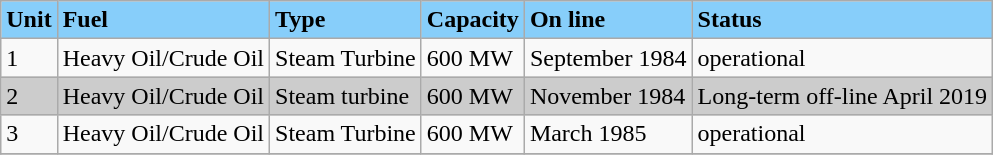<table class="wikitable">
<tr>
<td style="background-color:lightskyblue;"><strong>Unit</strong></td>
<td style="background-color:lightskyblue;"><strong>Fuel</strong></td>
<td style="background-color:lightskyblue;"><strong>Type</strong></td>
<td style="background-color:lightskyblue;"><strong>Capacity</strong></td>
<td style="background-color:lightskyblue;"><strong>On line</strong></td>
<td style="background-color:lightskyblue;"><strong>Status</strong></td>
</tr>
<tr>
<td>1</td>
<td>Heavy Oil/Crude Oil</td>
<td>Steam Turbine</td>
<td>600 MW</td>
<td>September 1984</td>
<td>operational</td>
</tr>
<tr>
<td style="background-color:#CCC;">2</td>
<td style="background-color:#CCC;">Heavy Oil/Crude Oil</td>
<td style="background-color:#CCC;">Steam turbine</td>
<td style="background-color:#CCC;">600 MW</td>
<td style="background-color:#CCC;">November 1984</td>
<td style="background-color:#CCC;">Long-term off-line April 2019</td>
</tr>
<tr>
<td>3</td>
<td>Heavy Oil/Crude Oil</td>
<td>Steam Turbine</td>
<td>600 MW</td>
<td>March 1985</td>
<td>operational</td>
</tr>
<tr>
</tr>
</table>
